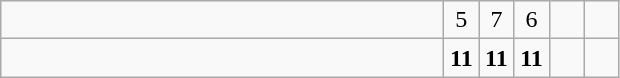<table class="wikitable">
<tr>
<td style="width:18em"></td>
<td align=center style="width:1em">5</td>
<td align=center style="width:1em">7</td>
<td align=center style="width:1em">6</td>
<td align=center style="width:1em"></td>
<td align=center style="width:1em"></td>
</tr>
<tr>
<td style="width:18em"></td>
<td align=center style="width:1em"><strong>11</strong></td>
<td align=center style="width:1em"><strong>11</strong></td>
<td align=center style="width:1em"><strong>11</strong></td>
<td align=center style="width:1em"></td>
<td align=center style="width:1em"></td>
</tr>
</table>
